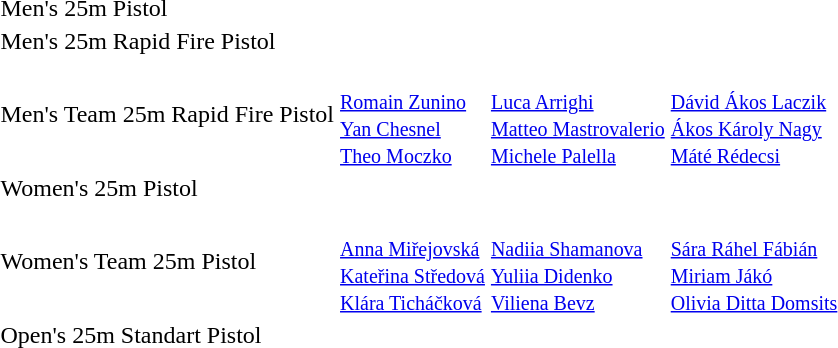<table>
<tr>
<td>Men's 25m Pistol</td>
<td></td>
<td></td>
<td></td>
</tr>
<tr>
<td>Men's 25m Rapid Fire Pistol</td>
<td></td>
<td></td>
<td></td>
</tr>
<tr>
<td>Men's Team 25m Rapid Fire Pistol</td>
<td><br><small><a href='#'>Romain Zunino</a><br><a href='#'>Yan Chesnel</a><br><a href='#'>Theo Moczko</a></small></td>
<td><br><small><a href='#'>Luca Arrighi</a><br><a href='#'>Matteo Mastrovalerio</a><br><a href='#'>Michele Palella</a></small></td>
<td><br><small><a href='#'>Dávid Ákos Laczik</a><br><a href='#'>Ákos Károly Nagy</a><br><a href='#'>Máté Rédecsi</a></small></td>
</tr>
<tr>
<td>Women's 25m Pistol</td>
<td></td>
<td></td>
<td></td>
</tr>
<tr>
<td>Women's Team 25m Pistol</td>
<td><br><small><a href='#'>Anna Miřejovská</a><br><a href='#'>Kateřina Středová</a><br><a href='#'>Klára Ticháčková</a></small></td>
<td><br><small><a href='#'>Nadiia Shamanova</a><br><a href='#'>Yuliia Didenko</a><br><a href='#'>Viliena Bevz</a></small></td>
<td><br><small><a href='#'>Sára Ráhel Fábián</a><br><a href='#'>Miriam Jákó</a><br><a href='#'>Olivia Ditta Domsits</a></small></td>
</tr>
<tr>
<td>Open's 25m Standart Pistol</td>
<td></td>
<td></td>
<td></td>
</tr>
</table>
